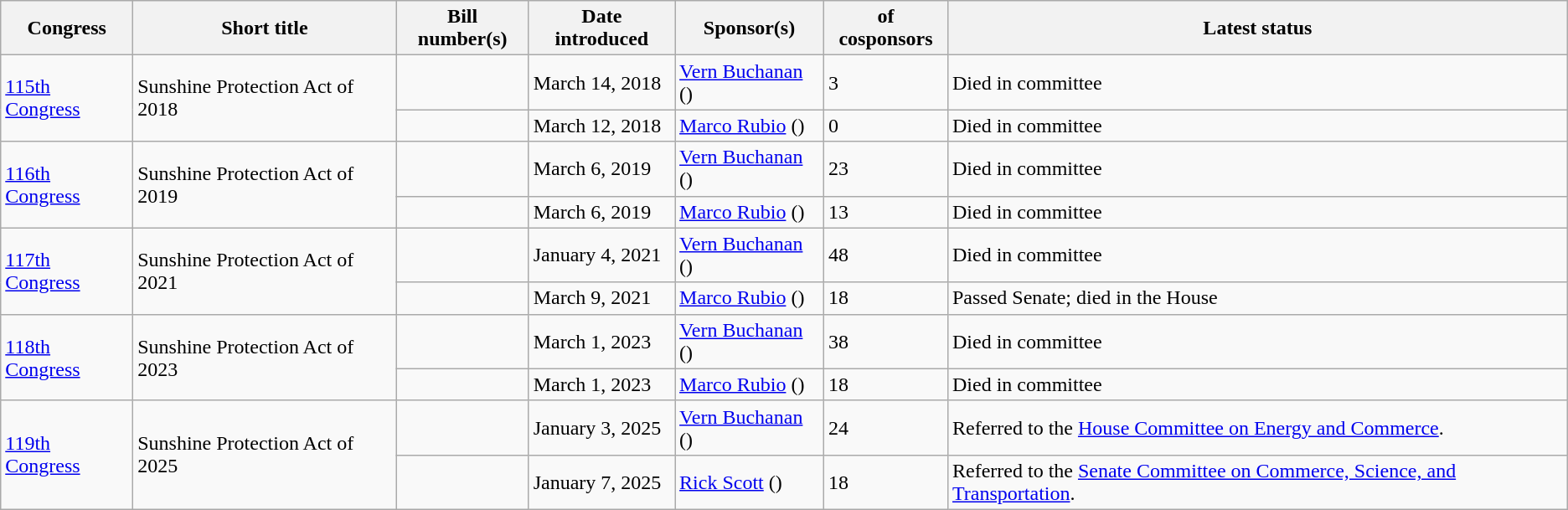<table class="wikitable">
<tr>
<th>Congress</th>
<th>Short title</th>
<th>Bill number(s)</th>
<th>Date introduced</th>
<th>Sponsor(s)</th>
<th> of cosponsors</th>
<th>Latest status</th>
</tr>
<tr>
<td rowspan="2"><a href='#'>115th Congress</a></td>
<td rowspan="2">Sunshine Protection Act of 2018</td>
<td></td>
<td>March 14, 2018</td>
<td><a href='#'>Vern Buchanan</a> ()</td>
<td>3</td>
<td>Died in committee</td>
</tr>
<tr>
<td></td>
<td>March 12, 2018</td>
<td><a href='#'>Marco Rubio</a> ()</td>
<td>0</td>
<td>Died in committee</td>
</tr>
<tr>
<td rowspan="2"><a href='#'>116th Congress</a></td>
<td rowspan="2">Sunshine Protection Act of 2019</td>
<td></td>
<td>March 6, 2019</td>
<td><a href='#'>Vern Buchanan</a> ()</td>
<td>23</td>
<td>Died in committee</td>
</tr>
<tr>
<td></td>
<td>March 6, 2019</td>
<td><a href='#'>Marco Rubio</a> ()</td>
<td>13</td>
<td>Died in committee</td>
</tr>
<tr>
<td rowspan="2"><a href='#'>117th Congress</a></td>
<td rowspan="2">Sunshine Protection Act of 2021</td>
<td></td>
<td>January 4, 2021</td>
<td><a href='#'>Vern Buchanan</a> ()</td>
<td>48</td>
<td>Died in committee</td>
</tr>
<tr>
<td></td>
<td>March 9, 2021</td>
<td><a href='#'>Marco Rubio</a> ()</td>
<td>18</td>
<td>Passed Senate; died in the House</td>
</tr>
<tr>
<td rowspan="2"><a href='#'>118th Congress</a></td>
<td rowspan="2">Sunshine Protection Act of 2023</td>
<td></td>
<td>March 1, 2023</td>
<td><a href='#'>Vern Buchanan</a> ()</td>
<td>38</td>
<td>Died in committee</td>
</tr>
<tr>
<td></td>
<td>March 1, 2023</td>
<td><a href='#'>Marco Rubio</a> ()</td>
<td>18</td>
<td>Died in committee</td>
</tr>
<tr>
<td rowspan="2"><a href='#'>119th Congress</a></td>
<td rowspan="2">Sunshine Protection Act of 2025</td>
<td></td>
<td>January 3, 2025</td>
<td><a href='#'>Vern Buchanan</a> ()</td>
<td>24</td>
<td>Referred to the <a href='#'>House Committee on Energy and Commerce</a>.</td>
</tr>
<tr>
<td></td>
<td>January 7, 2025</td>
<td><a href='#'>Rick Scott</a> ()</td>
<td>18</td>
<td>Referred to the <a href='#'>Senate Committee on Commerce, Science, and Transportation</a>.</td>
</tr>
</table>
